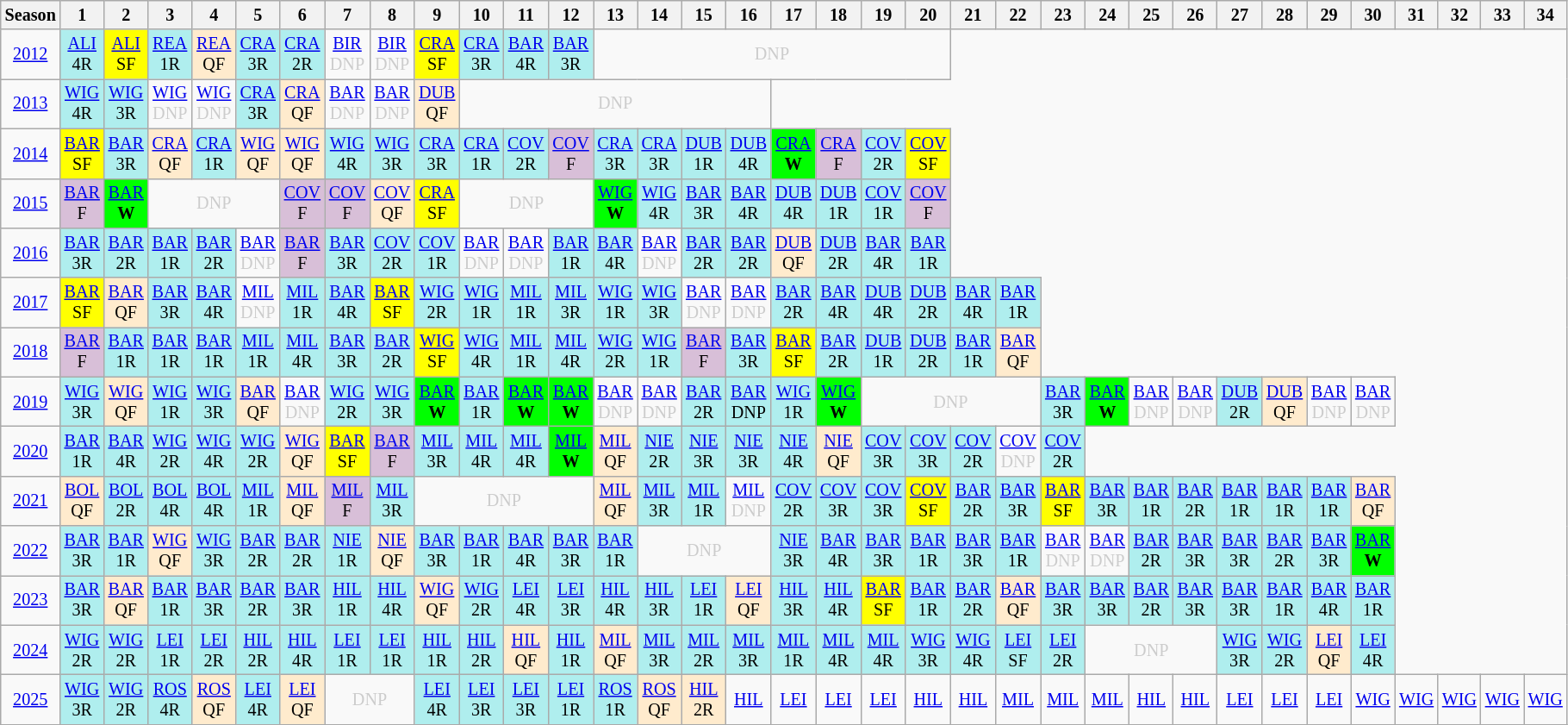<table class="wikitable" style="width:28%; margin:0; font-size:84%">
<tr>
<th>Season</th>
<th>1</th>
<th>2</th>
<th>3</th>
<th>4</th>
<th>5</th>
<th>6</th>
<th>7</th>
<th>8</th>
<th>9</th>
<th>10</th>
<th>11</th>
<th>12</th>
<th>13</th>
<th>14</th>
<th>15</th>
<th>16</th>
<th>17</th>
<th>18</th>
<th>19</th>
<th>20</th>
<th>21</th>
<th>22</th>
<th>23</th>
<th>24</th>
<th>25</th>
<th>26</th>
<th>27</th>
<th>28</th>
<th>29</th>
<th>30</th>
<th>31</th>
<th>32</th>
<th>33</th>
<th>34</th>
</tr>
<tr>
<td style="text-align:center;"background:#efefef;"><a href='#'>2012</a></td>
<td style="text-align:center; background:#afeeee"><a href='#'>ALI</a><br>4R</td>
<td style="text-align:center; background:yellow"><a href='#'>ALI</a><br>SF</td>
<td style="text-align:center; background:#afeeee;"><a href='#'>REA</a><br>1R</td>
<td style="text-align:center; background:#ffebcd;"><a href='#'>REA</a><br>QF</td>
<td style="text-align:center; background:#afeeee;"><a href='#'>CRA</a><br>3R</td>
<td style="text-align:center; background:#afeeee;"><a href='#'>CRA</a><br>2R</td>
<td style="text-align:center; color:#ccc;"><a href='#'>BIR</a><br>DNP</td>
<td style="text-align:center; color:#ccc;"><a href='#'>BIR</a><br>DNP</td>
<td style="text-align:center; background:yellow;"><a href='#'>CRA</a><br>SF</td>
<td style="text-align:center; background:#afeeee;"><a href='#'>CRA</a><br>3R</td>
<td style="text-align:center; background:#afeeee;"><a href='#'>BAR</a><br>4R</td>
<td style="text-align:center; background:#afeeee;"><a href='#'>BAR</a><br>3R</td>
<td colspan="8" style="text-align:center; color:#ccc;">DNP</td>
</tr>
<tr>
<td style="text-align:center;"background:#efefef;"><a href='#'>2013</a></td>
<td style="text-align:center; background:#afeeee;"><a href='#'>WIG</a><br>4R</td>
<td style="text-align:center; background:#afeeee;"><a href='#'>WIG</a><br>3R</td>
<td style="text-align:center; color:#ccc;"><a href='#'>WIG</a><br>DNP</td>
<td style="text-align:center; color:#ccc;"><a href='#'>WIG</a><br>DNP</td>
<td style="text-align:center; background:#afeeee;"><a href='#'>CRA</a><br>3R</td>
<td style="text-align:center; background:#ffebcd;"><a href='#'>CRA</a><br>QF</td>
<td style="text-align:center; color:#ccc;"><a href='#'>BAR</a><br>DNP</td>
<td style="text-align:center; color:#ccc;"><a href='#'>BAR</a><br>DNP</td>
<td style="text-align:center; background:#ffebcd;"><a href='#'>DUB</a><br>QF</td>
<td colspan="7" style="text-align:center; color:#ccc;">DNP</td>
</tr>
<tr>
<td style="text-align:center;"background:#efefef;"><a href='#'>2014</a></td>
<td style="text-align:center; background:yellow"><a href='#'>BAR</a><br>SF</td>
<td style="text-align:center; background:#afeeee;"><a href='#'>BAR</a><br>3R</td>
<td style="text-align:center; background:#ffebcd;"><a href='#'>CRA</a><br>QF</td>
<td style="text-align:center; background:#afeeee;"><a href='#'>CRA</a><br>1R</td>
<td style="text-align:center; background:#ffebcd;"><a href='#'>WIG</a><br>QF</td>
<td style="text-align:center; background:#ffebcd;"><a href='#'>WIG</a><br>QF</td>
<td style="text-align:center; background:#afeeee;"><a href='#'>WIG</a><br>4R</td>
<td style="text-align:center; background:#afeeee"><a href='#'>WIG</a><br>3R</td>
<td style="text-align:center; background:#afeeee;"><a href='#'>CRA</a><br>3R</td>
<td style="text-align:center; background:#afeeee;"><a href='#'>CRA</a><br>1R</td>
<td style="text-align:center; background:#afeeee;"><a href='#'>COV</a><br>2R</td>
<td style="text-align:center; background:thistle;"><a href='#'>COV</a><br>F</td>
<td style="text-align:center; background:#afeeee;"><a href='#'>CRA</a><br>3R</td>
<td style="text-align:center; background:#afeeee;"><a href='#'>CRA</a><br>3R</td>
<td style="text-align:center; background:#afeeee"><a href='#'>DUB</a><br>1R</td>
<td style="text-align:center; background:#afeeee;"><a href='#'>DUB</a><br>4R</td>
<td style="text-align:center; background:lime;"><a href='#'>CRA</a><br><strong>W</strong></td>
<td style="text-align:center; background:thistle;"><a href='#'>CRA</a><br>F</td>
<td style="text-align:center; background:#afeeee;"><a href='#'>COV</a><br>2R</td>
<td style="text-align:center; background:yellow;"><a href='#'>COV</a><br>SF</td>
</tr>
<tr>
<td style="text-align:center;"background:#efefef;"><a href='#'>2015</a></td>
<td style="text-align:center; background:thistle;"><a href='#'>BAR</a><br>F</td>
<td style="text-align:center; background:lime"><a href='#'>BAR</a><br><strong>W</strong></td>
<td colspan="3" style="text-align:center; color:#ccc;">DNP</td>
<td style="text-align:center; background:thistle;"><a href='#'>COV</a><br>F</td>
<td style="text-align:center; background:thistle;"><a href='#'>COV</a><br>F</td>
<td style="text-align:center; background:#ffebcd;"><a href='#'>COV</a><br>QF</td>
<td style="text-align:center; background:yellow;"><a href='#'>CRA</a><br>SF</td>
<td colspan="3" style="text-align:center; color:#ccc;">DNP</td>
<td style="text-align:center; background:lime"><a href='#'>WIG</a><br><strong>W</strong></td>
<td style="text-align:center; background:#afeeee;"><a href='#'>WIG</a><br>4R</td>
<td style="text-align:center; background:#afeeee;"><a href='#'>BAR</a><br>3R</td>
<td style="text-align:center; background:#afeeee;"><a href='#'>BAR</a><br>4R</td>
<td style="text-align:center; background:#afeeee;"><a href='#'>DUB</a><br>4R</td>
<td style="text-align:center; background:#afeeee;"><a href='#'>DUB</a><br>1R</td>
<td style="text-align:center; background:#afeeee;"><a href='#'>COV</a><br>1R</td>
<td style="text-align:center; background:thistle;"><a href='#'>COV</a><br>F</td>
</tr>
<tr>
<td style="text-align:center;"background:#efefef;"><a href='#'>2016</a></td>
<td style="text-align:center; background:#afeeee;"><a href='#'>BAR</a><br>3R</td>
<td style="text-align:center; background:#afeeee;"><a href='#'>BAR</a><br>2R</td>
<td style="text-align:center; background:#afeeee;"><a href='#'>BAR</a><br>1R</td>
<td style="text-align:center; background:#afeeee;"><a href='#'>BAR</a><br>2R</td>
<td style="text-align:center; color:#ccc;"><a href='#'>BAR</a><br>DNP</td>
<td style="text-align:center; background:thistle;"><a href='#'>BAR</a><br>F</td>
<td style="text-align:center; background:#afeeee;"><a href='#'>BAR</a><br>3R</td>
<td style="text-align:center; background:#afeeee;"><a href='#'>COV</a><br>2R</td>
<td style="text-align:center; background:#afeeee;"><a href='#'>COV</a><br>1R</td>
<td style="text-align:center; color:#ccc;"><a href='#'>BAR</a><br>DNP</td>
<td style="text-align:center; color:#ccc;"><a href='#'>BAR</a><br>DNP</td>
<td style="text-align:center; background:#afeeee;"><a href='#'>BAR</a><br>1R</td>
<td style="text-align:center; background:#afeeee;"><a href='#'>BAR</a><br>4R</td>
<td style="text-align:center; color:#ccc;"><a href='#'>BAR</a><br>DNP</td>
<td style="text-align:center; background:#afeeee;"><a href='#'>BAR</a><br>2R</td>
<td style="text-align:center; background:#afeeee;"><a href='#'>BAR</a><br>2R</td>
<td style="text-align:center; background:#ffebcd;"><a href='#'>DUB</a><br>QF</td>
<td style="text-align:center; background:#afeeee;"><a href='#'>DUB</a><br>2R</td>
<td style="text-align:center; background:#afeeee;"><a href='#'>BAR</a><br>4R</td>
<td style="text-align:center; background:#afeeee;"><a href='#'>BAR</a><br>1R</td>
</tr>
<tr>
<td style="text-align:center;"background:#efefef;"><a href='#'>2017</a></td>
<td style="text-align:center; background:yellow;"><a href='#'>BAR</a><br>SF</td>
<td style="text-align:center; background:#ffebcd;"><a href='#'>BAR</a><br>QF</td>
<td style="text-align:center; background:#afeeee;"><a href='#'>BAR</a><br>3R</td>
<td style="text-align:center; background:#afeeee;"><a href='#'>BAR</a><br>4R</td>
<td style="text-align:center; color:#ccc;"><a href='#'>MIL</a><br>DNP</td>
<td style="text-align:center; background:#afeeee;"><a href='#'>MIL</a><br>1R</td>
<td style="text-align:center; background:#afeeee;"><a href='#'>BAR</a><br>4R</td>
<td style="text-align:center; background:yellow;"><a href='#'>BAR</a><br>SF</td>
<td style="text-align:center; background:#afeeee;"><a href='#'>WIG</a><br>2R</td>
<td style="text-align:center; background:#afeeee;"><a href='#'>WIG</a><br>1R</td>
<td style="text-align:center; background:#afeeee;"><a href='#'>MIL</a><br>1R</td>
<td style="text-align:center; background:#afeeee;"><a href='#'>MIL</a><br>3R</td>
<td style="text-align:center; background:#afeeee;"><a href='#'>WIG</a><br>1R</td>
<td style="text-align:center; background:#afeeee;"><a href='#'>WIG</a><br>3R</td>
<td style="text-align:center; color:#ccc;"><a href='#'>BAR</a><br>DNP</td>
<td style="text-align:center; color:#ccc;"><a href='#'>BAR</a><br>DNP</td>
<td style="text-align:center; background:#afeeee;"><a href='#'>BAR</a><br>2R</td>
<td style="text-align:center; background:#afeeee;"><a href='#'>BAR</a><br>4R</td>
<td style="text-align:center; background:#afeeee;"><a href='#'>DUB</a><br>4R</td>
<td style="text-align:center; background:#afeeee;"><a href='#'>DUB</a><br>2R</td>
<td style="text-align:center; background:#afeeee;"><a href='#'>BAR</a><br>4R</td>
<td style="text-align:center; background:#afeeee;"><a href='#'>BAR</a><br>1R</td>
</tr>
<tr>
<td style="text-align:center;"background:#efefef;"><a href='#'>2018</a></td>
<td style="text-align:center; background:thistle;"><a href='#'>BAR</a><br>F</td>
<td style="text-align:center; background:#afeeee;"><a href='#'>BAR</a><br>1R</td>
<td style="text-align:center; background:#afeeee;"><a href='#'>BAR</a><br>1R</td>
<td style="text-align:center; background:#afeeee;"><a href='#'>BAR</a><br>1R</td>
<td style="text-align:center; background:#afeeee;"><a href='#'>MIL</a><br>1R</td>
<td style="text-align:center; background:#afeeee;"><a href='#'>MIL</a><br>4R</td>
<td style="text-align:center; background:#afeeee;"><a href='#'>BAR</a><br>3R</td>
<td style="text-align:center; background:#afeeee;"><a href='#'>BAR</a><br>2R</td>
<td style="text-align:center; background:yellow;"><a href='#'>WIG</a><br>SF</td>
<td style="text-align:center; background:#afeeee;"><a href='#'>WIG</a><br>4R</td>
<td style="text-align:center; background:#afeeee;"><a href='#'>MIL</a><br>1R</td>
<td style="text-align:center; background:#afeeee;"><a href='#'>MIL</a><br>4R</td>
<td style="text-align:center; background:#afeeee;"><a href='#'>WIG</a><br>2R</td>
<td style="text-align:center; background:#afeeee;"><a href='#'>WIG</a><br>1R</td>
<td style="text-align:center; background:thistle;"><a href='#'>BAR</a><br>F</td>
<td style="text-align:center; background:#afeeee;"><a href='#'>BAR</a><br>3R</td>
<td style="text-align:center; background:yellow;"><a href='#'>BAR</a><br>SF</td>
<td style="text-align:center; background:#afeeee;"><a href='#'>BAR</a><br>2R</td>
<td style="text-align:center; background:#afeeee;"><a href='#'>DUB</a><br>1R</td>
<td style="text-align:center; background:#afeeee;"><a href='#'>DUB</a><br>2R</td>
<td style="text-align:center; background:#afeeee;"><a href='#'>BAR</a><br>1R</td>
<td style="text-align:center; background:#ffebcd;"><a href='#'>BAR</a><br>QF</td>
</tr>
<tr>
<td style="text-align:center;"background:#efefef;"><a href='#'>2019</a></td>
<td style="text-align:center; background:#afeeee;"><a href='#'>WIG</a><br>3R</td>
<td style="text-align:center; background:#ffebcd"><a href='#'>WIG</a><br>QF</td>
<td style="text-align:center; background:#afeeee;"><a href='#'>WIG</a><br>1R</td>
<td style="text-align:center; background:#afeeee;"><a href='#'>WIG</a><br>3R</td>
<td style="text-align:center; background:#ffebcd;"><a href='#'>BAR</a><br>QF</td>
<td style="text-align:center; color:#ccc;"><a href='#'>BAR</a><br>DNP</td>
<td style="text-align:center; background:#afeeee;"><a href='#'>WIG</a><br>2R</td>
<td style="text-align:center; background:#afeeee;"><a href='#'>WIG</a><br>3R</td>
<td style="text-align:center; background:lime;"><a href='#'>BAR</a><br><strong>W</strong></td>
<td style="text-align:center; background:#afeeee;"><a href='#'>BAR</a><br>1R</td>
<td style="text-align:center; background:lime;"><a href='#'>BAR</a><br><strong>W</strong></td>
<td style="text-align:center; background:lime;"><a href='#'>BAR</a><br><strong>W</strong></td>
<td style="text-align:center; color:#ccc;"><a href='#'>BAR</a><br>DNP</td>
<td style="text-align:center; color:#ccc;"><a href='#'>BAR</a><br>DNP</td>
<td style="text-align:center; background:#afeeee;"><a href='#'>BAR</a><br>2R</td>
<td style="text-align:center; background:#afeeee;"><a href='#'>BAR</a><br>DNP</td>
<td style="text-align:center; background:#afeeee;"><a href='#'>WIG</a><br>1R</td>
<td style="text-align:center; background:lime;"><a href='#'>WIG</a><br><strong>W</strong></td>
<td colspan="4" style="text-align:center; color:#ccc;">DNP</td>
<td style="text-align:center; background:#afeeee;"><a href='#'>BAR</a><br>3R</td>
<td style="text-align:center; background:lime;"><a href='#'>BAR</a><br><strong>W</strong></td>
<td style="text-align:center; color:#ccc;"><a href='#'>BAR</a><br>DNP</td>
<td style="text-align:center; color:#ccc;"><a href='#'>BAR</a><br>DNP</td>
<td style="text-align:center; background:#afeeee;"><a href='#'>DUB</a><br>2R</td>
<td style="text-align:center; background:#ffebcd;"><a href='#'>DUB</a><br>QF</td>
<td style="text-align:center; color:#ccc;"><a href='#'>BAR</a><br>DNP</td>
<td style="text-align:center; color:#ccc;"><a href='#'>BAR</a><br>DNP</td>
</tr>
<tr>
<td style="text-align:center;"background:#efefef;"><a href='#'>2020</a></td>
<td style="text-align:center; background:#afeeee;"><a href='#'>BAR</a><br>1R</td>
<td style="text-align:center; background:#afeeee;"><a href='#'>BAR</a><br>4R</td>
<td style="text-align:center; background:#afeeee;"><a href='#'>WIG</a><br>2R</td>
<td style="text-align:center; background:#afeeee;"><a href='#'>WIG</a><br>4R</td>
<td style="text-align:center; background:#afeeee;"><a href='#'>WIG</a><br>2R</td>
<td style="text-align:center; background:#ffebcd;"><a href='#'>WIG</a><br>QF</td>
<td style="text-align:center; background:yellow;"><a href='#'>BAR</a><br>SF</td>
<td style="text-align:center; background:thistle;"><a href='#'>BAR</a><br>F</td>
<td style="text-align:center; background:#afeeee;"><a href='#'>MIL</a><br>3R</td>
<td style="text-align:center; background:#afeeee;"><a href='#'>MIL</a><br>4R</td>
<td style="text-align:center; background:#afeeee;"><a href='#'>MIL</a><br>4R</td>
<td style="text-align:center; background:lime;"><a href='#'>MIL</a><br><strong>W</strong></td>
<td style="text-align:center; background:#ffebcd;"><a href='#'>MIL</a><br>QF</td>
<td style="text-align:center; background:#afeeee;"><a href='#'>NIE</a><br>2R</td>
<td style="text-align:center; background:#afeeee;"><a href='#'>NIE</a><br>3R</td>
<td style="text-align:center; background:#afeeee;"><a href='#'>NIE</a><br>3R</td>
<td style="text-align:center; background:#afeeee;"><a href='#'>NIE</a><br>4R</td>
<td style="text-align:center; background:#ffebcd;"><a href='#'>NIE</a><br>QF</td>
<td style="text-align:center; background:#afeeee;"><a href='#'>COV</a><br>3R</td>
<td style="text-align:center; background:#afeeee;"><a href='#'>COV</a><br>3R</td>
<td style="text-align:center; background:#afeeee;"><a href='#'>COV</a><br>2R</td>
<td style="text-align:center; color:#ccc;"><a href='#'>COV</a><br>DNP</td>
<td style="text-align:center; background:#afeeee;"><a href='#'>COV</a><br>2R</td>
</tr>
<tr>
<td style="text-align:center; "background:#efefef;"><a href='#'>2021</a></td>
<td style="text-align:center; background:#ffebcd;"><a href='#'>BOL</a><br>QF</td>
<td style="text-align:center; background:#afeeee;"><a href='#'>BOL</a><br>2R</td>
<td style="text-align:center; background:#afeeee;"><a href='#'>BOL</a><br>4R</td>
<td style="text-align:center; background:#afeeee;"><a href='#'>BOL</a><br>4R</td>
<td style="text-align:center; background:#afeeee;"><a href='#'>MIL</a><br>1R</td>
<td style="text-align:center; background:#ffebcd;"><a href='#'>MIL</a><br>QF</td>
<td style="text-align:center; background:thistle;"><a href='#'>MIL</a><br>F</td>
<td style="text-align:center; background:#afeeee;"><a href='#'>MIL</a><br>3R</td>
<td colspan="4" style="text-align:center; color:#ccc;">DNP</td>
<td style="text-align:center; background:#ffebcd;"><a href='#'>MIL</a><br>QF</td>
<td style="text-align:center; background:#afeeee;"><a href='#'>MIL</a><br>3R</td>
<td style="text-align:center; background:#afeeee;"><a href='#'>MIL</a><br>1R</td>
<td style="text-align:center; color:#ccc;"><a href='#'>MIL</a><br>DNP</td>
<td style="text-align:center; background:#afeeee;"><a href='#'>COV</a><br>2R</td>
<td style="text-align:center; background:#afeeee;"><a href='#'>COV</a><br>3R</td>
<td style="text-align:center; background:#afeeee;"><a href='#'>COV</a><br>3R</td>
<td style="text-align:center; background:yellow;"><a href='#'>COV</a><br>SF</td>
<td style="text-align:center; background:#afeeee;"><a href='#'>BAR</a><br>2R</td>
<td style="text-align:center; background:#afeeee;"><a href='#'>BAR</a><br>3R</td>
<td style="text-align:center; background:yellow;"><a href='#'>BAR</a><br>SF</td>
<td style="text-align:center; background:#afeeee;"><a href='#'>BAR</a><br>3R</td>
<td style="text-align:center; background:#afeeee;"><a href='#'>BAR</a><br>1R</td>
<td style="text-align:center; background:#afeeee;"><a href='#'>BAR</a><br>2R</td>
<td style="text-align:center; background:#afeeee;"><a href='#'>BAR</a><br>1R</td>
<td style="text-align:center; background:#afeeee;"><a href='#'>BAR</a><br>1R</td>
<td style="text-align:center; background:#afeeee;"><a href='#'>BAR</a><br>1R</td>
<td style="text-align:center; background:#ffebcd;"><a href='#'>BAR</a><br>QF</td>
</tr>
<tr>
<td style="text-align:center;"background:#efefef;"><a href='#'>2022</a></td>
<td style="text-align:center; background:#afeeee;"><a href='#'>BAR</a><br>3R</td>
<td style="text-align:center; background:#afeeee;"><a href='#'>BAR</a><br>1R</td>
<td style="text-align:center; background:#ffebcd;"><a href='#'>WIG</a><br>QF</td>
<td style="text-align:center; background:#afeeee;"><a href='#'>WIG</a><br>3R</td>
<td style="text-align:center; background:#afeeee;"><a href='#'>BAR</a><br>2R</td>
<td style="text-align:center; background:#afeeee;"><a href='#'>BAR</a><br>2R</td>
<td style="text-align:center; background:#afeeee"><a href='#'>NIE</a><br>1R</td>
<td style="text-align:center; background:#ffebcd"><a href='#'>NIE</a><br>QF</td>
<td style="text-align:center; background:#afeeee;"><a href='#'>BAR</a><br>3R</td>
<td style="text-align:center; background:#afeeee;"><a href='#'>BAR</a><br>1R</td>
<td style="text-align:center; background:#afeeee;"><a href='#'>BAR</a><br>4R</td>
<td style="text-align:center; background:#afeeee;"><a href='#'>BAR</a><br>3R</td>
<td style="text-align:center; background:#afeeee;"><a href='#'>BAR</a><br>1R</td>
<td colspan="3" style="text-align:center; color:#ccc;">DNP</td>
<td style="text-align:center; background:#afeeee;"><a href='#'>NIE</a><br>3R</td>
<td style="text-align:center; background:#afeeee;"><a href='#'>BAR</a><br>4R</td>
<td style="text-align:center; background:#afeeee;"><a href='#'>BAR</a><br>3R</td>
<td style="text-align:center; background:#afeeee;"><a href='#'>BAR</a><br>1R</td>
<td style="text-align:center; background:#afeeee;"><a href='#'>BAR</a><br>3R</td>
<td style="text-align:center; background:#afeeee;"><a href='#'>BAR</a><br>1R</td>
<td style="text-align:center; color:#ccc;"><a href='#'>BAR</a><br>DNP</td>
<td style="text-align:center; color:#ccc;"><a href='#'>BAR</a><br>DNP</td>
<td style="text-align:center; background:#afeeee;"><a href='#'>BAR</a><br>2R</td>
<td style="text-align:center; background:#afeeee;"><a href='#'>BAR</a><br>3R</td>
<td style="text-align:center; background:#afeeee;"><a href='#'>BAR</a><br>3R</td>
<td style="text-align:center; background:#afeeee;"><a href='#'>BAR</a><br>2R</td>
<td style="text-align:center; background:#afeeee;"><a href='#'>BAR</a><br>3R</td>
<td style="text-align:center; background:lime;"><a href='#'>BAR</a><br><strong>W</strong></td>
</tr>
<tr>
<td style="text-align:center;"background:#efefef;"><a href='#'>2023</a></td>
<td style="text-align:center; background:#afeeee;"><a href='#'>BAR</a><br>3R</td>
<td style="text-align:center; background:#ffebcd;"><a href='#'>BAR</a><br>QF</td>
<td style="text-align:center; background:#afeeee;"><a href='#'>BAR</a><br>1R</td>
<td style="text-align:center; background:#afeeee;"><a href='#'>BAR</a><br>3R</td>
<td style="text-align:center; background:#afeeee;"><a href='#'>BAR</a><br>2R</td>
<td style="text-align:center; background:#afeeee;"><a href='#'>BAR</a><br>3R</td>
<td style="text-align:center; background:#afeeee;"><a href='#'>HIL</a><br>1R</td>
<td style="text-align:center; background:#afeeee;"><a href='#'>HIL</a><br>4R</td>
<td style="text-align:center; background:#ffebcd;"><a href='#'>WIG</a><br>QF</td>
<td style="text-align:center; background:#afeeee;"><a href='#'>WIG</a><br>2R</td>
<td style="text-align:center; background:#afeeee;"><a href='#'>LEI</a><br>4R</td>
<td style="text-align:center; background:#afeeee;"><a href='#'>LEI</a><br>3R</td>
<td style="text-align:center; background:#afeeee;"><a href='#'>HIL</a><br>4R</td>
<td style="text-align:center; background:#afeeee;"><a href='#'>HIL</a><br>3R</td>
<td style="text-align:center; background:#afeeee;"><a href='#'>LEI</a><br>1R</td>
<td style="text-align:center; background:#ffebcd;"><a href='#'>LEI</a><br>QF</td>
<td style="text-align:center; background:#afeeee;"><a href='#'>HIL</a><br>3R</td>
<td style="text-align:center; background:#afeeee;"><a href='#'>HIL</a><br>4R</td>
<td style="text-align:center; background:yellow;"><a href='#'>BAR</a><br>SF</td>
<td style="text-align:center; background:#afeeee;"><a href='#'>BAR</a><br>1R</td>
<td style="text-align:center; background:#afeeee;"><a href='#'>BAR</a><br>2R</td>
<td style="text-align:center; background:#ffebcd;"><a href='#'>BAR</a><br>QF</td>
<td style="text-align:center; background:#afeeee;"><a href='#'>BAR</a><br>3R</td>
<td style="text-align:center; background:#afeeee;"><a href='#'>BAR</a><br>3R</td>
<td style="text-align:center; background:#afeeee;"><a href='#'>BAR</a><br>2R</td>
<td style="text-align:center; background:#afeeee;"><a href='#'>BAR</a><br>3R</td>
<td style="text-align:center; background:#afeeee;"><a href='#'>BAR</a><br>3R</td>
<td style="text-align:center; background:#afeeee;"><a href='#'>BAR</a><br>1R</td>
<td style="text-align:center; background:#afeeee;"><a href='#'>BAR</a><br>4R</td>
<td style="text-align:center; background:#afeeee;"><a href='#'>BAR</a><br>1R</td>
</tr>
<tr>
<td style="text-align:center;"background:#efefef;"><a href='#'>2024</a></td>
<td style="text-align:center; background:#afeeee;"><a href='#'>WIG</a><br>2R</td>
<td style="text-align:center; background:#afeeee;"><a href='#'>WIG</a><br>2R</td>
<td style="text-align:center; background:#afeeee;"><a href='#'>LEI</a><br>1R</td>
<td style="text-align:center; background:#afeeee;"><a href='#'>LEI</a><br>2R</td>
<td style="text-align:center; background:#afeeee;"><a href='#'>HIL</a><br>2R</td>
<td style="text-align:center; background:#afeeee;"><a href='#'>HIL</a><br>4R</td>
<td style="text-align:center; background:#afeeee;"><a href='#'>LEI</a><br>1R</td>
<td style="text-align:center; background:#afeeee;"><a href='#'>LEI</a><br>1R</td>
<td style="text-align:center; background:#afeeee;"><a href='#'>HIL</a><br>1R</td>
<td style="text-align:center; background:#afeeee;"><a href='#'>HIL</a><br>2R</td>
<td style="text-align:center; background:#ffebcd;"><a href='#'>HIL</a><br>QF</td>
<td style="text-align:center; background:#afeeee;"><a href='#'>HIL</a><br>1R</td>
<td style="text-align:center; background:#ffebcd;"><a href='#'>MIL</a><br>QF</td>
<td style="text-align:center; background:#afeeee;"><a href='#'>MIL</a><br>3R</td>
<td style="text-align:center; background:#afeeee;"><a href='#'>MIL</a><br>2R</td>
<td style="text-align:center; background:#afeeee;"><a href='#'>MIL</a><br>3R</td>
<td style="text-align:center; background:#afeeee;"><a href='#'>MIL</a><br>1R</td>
<td style="text-align:center; background:#afeeee;"><a href='#'>MIL</a><br>4R</td>
<td style="text-align:center; background:#afeeee;"><a href='#'>MIL</a><br>4R</td>
<td style="text-align:center; background:#afeeee;"><a href='#'>WIG</a><br>3R</td>
<td style="text-align:center; background:#afeeee;"><a href='#'>WIG</a><br>4R</td>
<td style="text-align:center; background:#afeeee;"><a href='#'>LEI</a><br>SF</td>
<td style="text-align:center; background:#afeeee;"><a href='#'>LEI</a><br>2R</td>
<td colspan="3" style="text-align:center; color:#ccc;">DNP</td>
<td style="text-align:center; background:#afeeee;"><a href='#'>WIG</a><br>3R</td>
<td style="text-align:center; background:#afeeee;"><a href='#'>WIG</a><br>2R</td>
<td style="text-align:center; background:#ffebcd;"><a href='#'>LEI</a><br>QF</td>
<td style="text-align:center; background:#afeeee;"><a href='#'>LEI</a><br>4R</td>
</tr>
<tr>
<td style="text-align:center;"background:#efefef;"><a href='#'>2025</a></td>
<td style="text-align:center; background:#afeeee;"><a href='#'>WIG</a><br>3R</td>
<td style="text-align:center; background:#afeeee;"><a href='#'>WIG</a><br>2R</td>
<td style="text-align:center; background:#afeeee;"><a href='#'>ROS</a><br>4R</td>
<td style="text-align:center; background:#ffebcd;"><a href='#'>ROS</a><br>QF</td>
<td style="text-align:center; background:#afeeee;"><a href='#'>LEI</a><br>4R</td>
<td style="text-align:center; background:#ffebcd;"><a href='#'>LEI</a><br>QF</td>
<td colspan="2" style="text-align:center; color:#ccc;">DNP</td>
<td style="text-align:center; background:#afeeee;"><a href='#'>LEI</a><br>4R</td>
<td style="text-align:center; background:#afeeee;"><a href='#'>LEI</a><br>3R</td>
<td style="text-align:center; background:#afeeee;"><a href='#'>LEI</a><br>3R</td>
<td style="text-align:center; background:#afeeee;"><a href='#'>LEI</a><br>1R</td>
<td style="text-align:center; background:#afeeee;"><a href='#'>ROS</a><br>1R</td>
<td style="text-align:center; background:#ffebcd;"><a href='#'>ROS</a><br>QF</td>
<td style="text-align:center; background:#ffebcd;"><a href='#'>HIL</a><br>2R</td>
<td style="text-align:center; background:#;"><a href='#'>HIL</a><br></td>
<td style="text-align:center; background:#;"><a href='#'>LEI</a><br></td>
<td style="text-align:center; background:#;"><a href='#'>LEI</a><br></td>
<td style="text-align:center; background:#;"><a href='#'>LEI</a><br></td>
<td style="text-align:center; background:#;"><a href='#'>HIL</a><br></td>
<td style="text-align:center; background:#;"><a href='#'>HIL</a><br></td>
<td style="text-align:center; background:#;"><a href='#'>MIL</a><br></td>
<td style="text-align:center; background:#;"><a href='#'>MIL</a><br></td>
<td style="text-align:center; background:#;"><a href='#'>MIL</a><br></td>
<td style="text-align:center; background:#;"><a href='#'>HIL</a><br></td>
<td style="text-align:center; background:#;"><a href='#'>HIL</a><br></td>
<td style="text-align:center; background:#;"><a href='#'>LEI</a><br></td>
<td style="text-align:center; background:#;"><a href='#'>LEI</a><br></td>
<td style="text-align:center; background:#;"><a href='#'>LEI</a><br></td>
<td style="text-align:center; background:#;"><a href='#'>WIG</a><br></td>
<td style="text-align:center; background:#;"><a href='#'>WIG</a><br></td>
<td style="text-align:center; background:#;"><a href='#'>WIG</a><br></td>
<td style="text-align:center; background:#;"><a href='#'>WIG</a><br></td>
<td style="text-align:center; background:#;"><a href='#'>WIG</a><br></td>
</tr>
<tr>
</tr>
</table>
